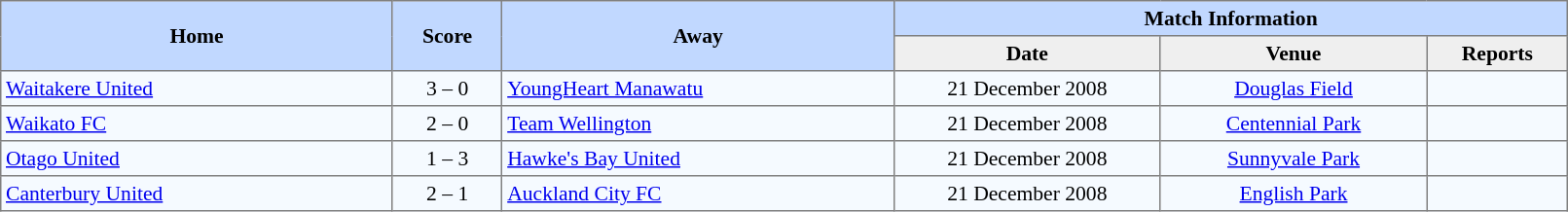<table border=1 style="border-collapse:collapse; font-size:90%; text-align:center;" cellpadding=3 cellspacing=0 width=85%>
<tr bgcolor=#C1D8FF>
<th rowspan=2 width=25%>Home</th>
<th rowspan=2 width=7%>Score</th>
<th rowspan=2 width=25%>Away</th>
<th colspan=7>Match Information</th>
</tr>
<tr bgcolor=#EFEFEF>
<th width=17%>Date</th>
<th width=17%>Venue</th>
<th width=10%>Reports</th>
</tr>
<tr bgcolor=#F5FAFF>
<td align=left> <a href='#'>Waitakere United</a></td>
<td>3 – 0</td>
<td align=left> <a href='#'>YoungHeart Manawatu</a></td>
<td>21 December 2008</td>
<td><a href='#'>Douglas Field</a></td>
<td></td>
</tr>
<tr bgcolor=#F5FAFF>
<td align=left> <a href='#'>Waikato FC</a></td>
<td>2 – 0</td>
<td align=left> <a href='#'>Team Wellington</a></td>
<td>21 December 2008</td>
<td><a href='#'>Centennial Park</a></td>
<td></td>
</tr>
<tr bgcolor=#F5FAFF>
<td align=left> <a href='#'>Otago United</a></td>
<td>1 – 3</td>
<td align=left> <a href='#'>Hawke's Bay United</a></td>
<td>21 December 2008</td>
<td><a href='#'>Sunnyvale Park</a></td>
<td></td>
</tr>
<tr bgcolor=#F5FAFF>
<td align=left> <a href='#'>Canterbury United</a></td>
<td>2 – 1</td>
<td align=left> <a href='#'>Auckland City FC</a></td>
<td>21 December 2008</td>
<td><a href='#'>English Park</a></td>
<td></td>
</tr>
</table>
